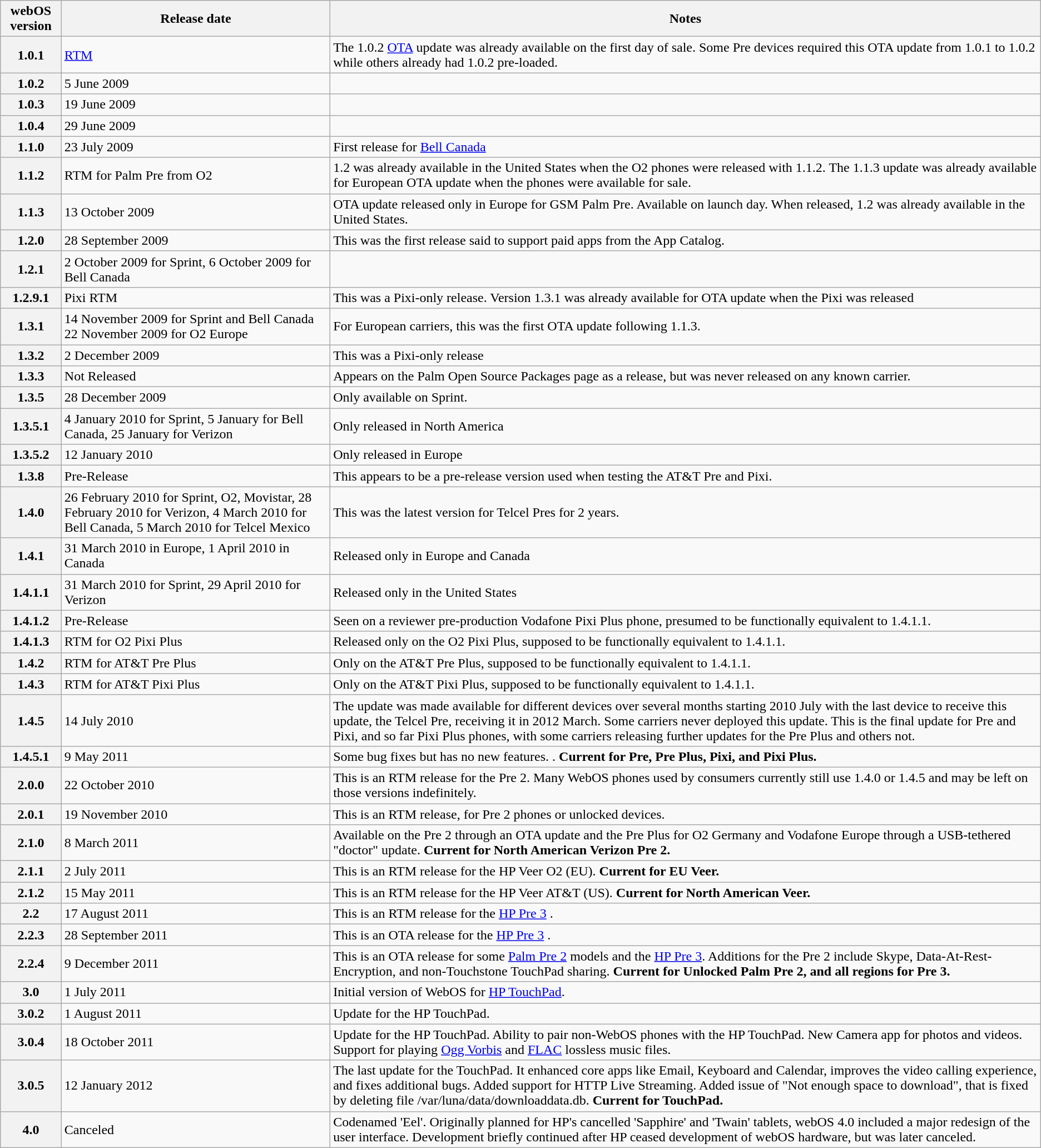<table class="wikitable">
<tr>
<th>webOS version</th>
<th>Release date</th>
<th>Notes</th>
</tr>
<tr>
<th>1.0.1</th>
<td><a href='#'>RTM</a></td>
<td>The 1.0.2 <a href='#'>OTA</a> update was already available on the first day of sale. Some Pre devices required this OTA update from 1.0.1 to 1.0.2 while others already had 1.0.2 pre-loaded.</td>
</tr>
<tr>
<th>1.0.2</th>
<td>5 June 2009</td>
<td></td>
</tr>
<tr>
<th>1.0.3</th>
<td>19 June 2009</td>
<td></td>
</tr>
<tr>
<th>1.0.4</th>
<td>29 June 2009</td>
<td></td>
</tr>
<tr>
<th>1.1.0</th>
<td>23 July 2009</td>
<td>First release for <a href='#'>Bell Canada</a></td>
</tr>
<tr>
<th>1.1.2</th>
<td>RTM for Palm Pre from O2</td>
<td>1.2 was already available in the United States when the O2 phones were released with 1.1.2. The 1.1.3 update was already available for European OTA update when the phones were available for sale.</td>
</tr>
<tr>
<th>1.1.3</th>
<td>13 October 2009</td>
<td>OTA update released only in Europe for GSM Palm Pre. Available on launch day. When released, 1.2 was already available in the United States.</td>
</tr>
<tr>
<th>1.2.0</th>
<td>28 September 2009</td>
<td>This was the first release said to support paid apps from the App Catalog.</td>
</tr>
<tr>
<th>1.2.1</th>
<td>2 October 2009 for Sprint, 6 October 2009 for Bell Canada</td>
<td></td>
</tr>
<tr>
<th>1.2.9.1</th>
<td>Pixi RTM</td>
<td>This was a Pixi-only release. Version 1.3.1 was already available for OTA update when the Pixi was released</td>
</tr>
<tr>
<th>1.3.1</th>
<td>14 November 2009 for Sprint and Bell Canada<br>22 November 2009 for O2 Europe</td>
<td>For European carriers, this was the first OTA update following 1.1.3.</td>
</tr>
<tr>
<th>1.3.2</th>
<td>2 December 2009</td>
<td>This was a Pixi-only release</td>
</tr>
<tr>
<th>1.3.3</th>
<td>Not Released</td>
<td>Appears on the Palm Open Source Packages page as a release, but was never released on any known carrier.</td>
</tr>
<tr>
<th>1.3.5</th>
<td>28 December 2009</td>
<td>Only available on Sprint.</td>
</tr>
<tr>
<th>1.3.5.1</th>
<td>4 January 2010 for Sprint, 5 January for Bell Canada, 25 January for Verizon</td>
<td>Only released in North America</td>
</tr>
<tr>
<th>1.3.5.2</th>
<td>12 January 2010</td>
<td>Only released in Europe</td>
</tr>
<tr>
<th>1.3.8</th>
<td>Pre-Release</td>
<td>This appears to be a pre-release version used when testing the AT&T Pre and Pixi.</td>
</tr>
<tr>
<th>1.4.0</th>
<td>26 February 2010 for Sprint, O2, Movistar, 28 February 2010 for Verizon, 4 March 2010 for Bell Canada, 5 March 2010 for Telcel Mexico</td>
<td>This was the latest version for Telcel Pres for 2 years.</td>
</tr>
<tr>
<th>1.4.1</th>
<td>31 March 2010 in Europe, 1 April 2010 in Canada</td>
<td>Released only in Europe and Canada</td>
</tr>
<tr>
<th>1.4.1.1</th>
<td>31 March 2010 for Sprint, 29 April 2010 for Verizon</td>
<td>Released only in the United States</td>
</tr>
<tr>
<th>1.4.1.2</th>
<td>Pre-Release</td>
<td>Seen on a reviewer pre-production Vodafone Pixi Plus phone, presumed to be functionally equivalent to 1.4.1.1.</td>
</tr>
<tr>
<th>1.4.1.3</th>
<td>RTM for O2 Pixi Plus</td>
<td>Released only on the O2 Pixi Plus, supposed to be functionally equivalent to 1.4.1.1.</td>
</tr>
<tr>
<th>1.4.2</th>
<td>RTM for AT&T Pre Plus</td>
<td>Only on the AT&T Pre Plus, supposed to be functionally equivalent to 1.4.1.1.</td>
</tr>
<tr>
<th>1.4.3</th>
<td>RTM for AT&T Pixi Plus</td>
<td>Only on the AT&T Pixi Plus, supposed to be functionally equivalent to 1.4.1.1.</td>
</tr>
<tr>
<th>1.4.5</th>
<td>14 July 2010</td>
<td>The update was made available for different devices over several months starting 2010 July with the last device to receive this update, the Telcel Pre, receiving it in 2012 March. Some carriers never deployed this update. This is the final update for Pre and Pixi, and so far Pixi Plus phones, with some carriers releasing further updates for the Pre Plus and others not.</td>
</tr>
<tr>
<th>1.4.5.1</th>
<td>9 May 2011</td>
<td>Some bug fixes but has no new features. . <strong>Current for Pre, Pre Plus, Pixi, and Pixi Plus.</strong></td>
</tr>
<tr>
<th>2.0.0</th>
<td>22 October 2010</td>
<td>This is an RTM release for the Pre 2. Many WebOS phones used by consumers currently still use 1.4.0 or 1.4.5 and may be left on those versions indefinitely.</td>
</tr>
<tr>
<th>2.0.1</th>
<td>19 November 2010</td>
<td>This is an RTM release, for Pre 2 phones or unlocked devices.</td>
</tr>
<tr>
<th>2.1.0</th>
<td>8 March 2011</td>
<td>Available on the Pre 2 through an OTA update and the Pre Plus for O2 Germany and Vodafone Europe through a USB-tethered "doctor" update. <strong>Current for North American Verizon Pre 2.</strong></td>
</tr>
<tr>
<th>2.1.1</th>
<td>2 July 2011</td>
<td>This is an RTM release for the HP Veer O2 (EU). <strong>Current for EU Veer.</strong></td>
</tr>
<tr>
<th>2.1.2</th>
<td>15 May 2011</td>
<td>This is an RTM release for the HP Veer AT&T (US). <strong>Current for North American Veer.</strong></td>
</tr>
<tr>
<th>2.2</th>
<td>17 August 2011</td>
<td>This is an RTM release for the <a href='#'>HP Pre 3</a>  .</td>
</tr>
<tr>
<th>2.2.3</th>
<td>28 September 2011</td>
<td>This is an OTA release for the <a href='#'>HP Pre 3</a>  .</td>
</tr>
<tr>
<th>2.2.4</th>
<td>9 December 2011</td>
<td>This is an OTA release for some <a href='#'>Palm Pre 2</a> models and the <a href='#'>HP Pre 3</a>. Additions for the Pre 2 include Skype, Data-At-Rest-Encryption, and non-Touchstone TouchPad sharing.  <strong>Current for Unlocked Palm Pre 2, and all regions for Pre 3.</strong></td>
</tr>
<tr>
<th>3.0</th>
<td>1 July 2011</td>
<td>Initial version of WebOS for <a href='#'>HP TouchPad</a>.</td>
</tr>
<tr>
<th>3.0.2</th>
<td>1 August 2011</td>
<td>Update for the HP TouchPad.</td>
</tr>
<tr>
<th>3.0.4</th>
<td>18 October 2011</td>
<td>Update for the HP TouchPad. Ability to pair non-WebOS phones with the HP TouchPad. New Camera app for photos and videos. Support for playing <a href='#'>Ogg Vorbis</a> and <a href='#'>FLAC</a> lossless music files.</td>
</tr>
<tr>
<th>3.0.5</th>
<td>12 January 2012</td>
<td>The last update for the TouchPad. It enhanced core apps like Email, Keyboard and Calendar, improves the video calling experience, and fixes additional bugs. Added support for HTTP Live Streaming. Added issue of "Not enough space to download", that is fixed by deleting file /var/luna/data/downloaddata.db. <strong>Current for TouchPad.</strong></td>
</tr>
<tr>
<th>4.0</th>
<td>Canceled</td>
<td>Codenamed 'Eel'. Originally planned for HP's cancelled 'Sapphire' and 'Twain' tablets, webOS 4.0 included a major redesign of the user interface. Development briefly continued after HP ceased development of webOS hardware, but was later canceled.</td>
</tr>
</table>
